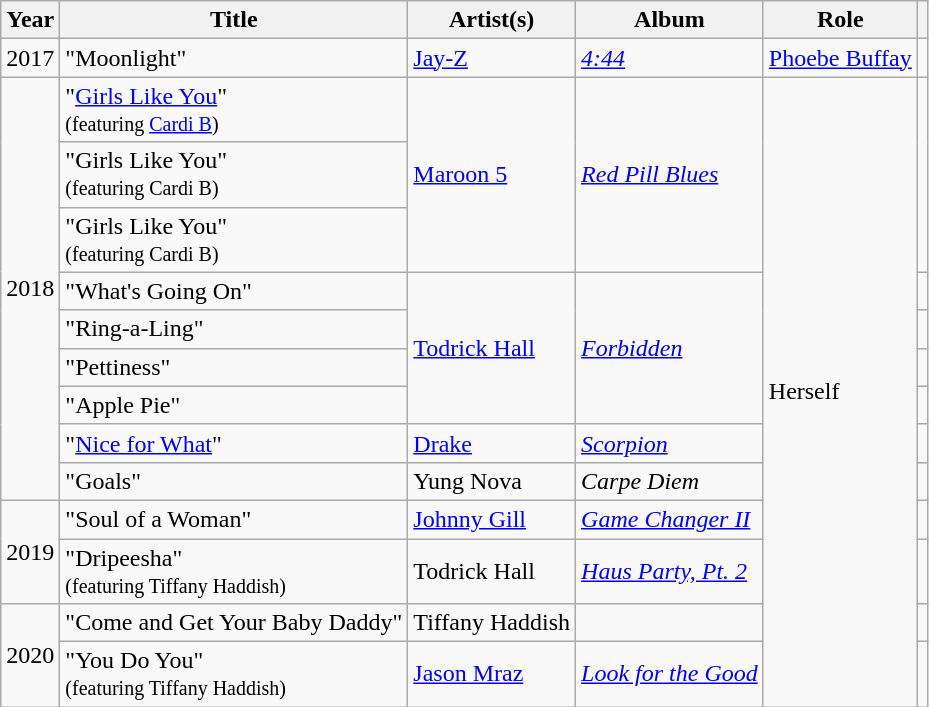<table class="wikitable sortable">
<tr>
<th>Year</th>
<th>Title</th>
<th>Artist(s)</th>
<th>Album</th>
<th>Role</th>
<th></th>
</tr>
<tr>
<td>2017</td>
<td>"Moonlight"</td>
<td><a href='#'>Jay-Z</a></td>
<td><em><a href='#'>4:44</a></em></td>
<td><a href='#'>Phoebe Buffay</a></td>
<td></td>
</tr>
<tr>
<td rowspan="9">2018</td>
<td>"<a href='#'>Girls Like You</a>" <br><small>(featuring <a href='#'>Cardi B</a>)</small></td>
<td rowspan="3"><a href='#'>Maroon 5</a></td>
<td rowspan="3"><em><a href='#'>Red Pill Blues</a></em></td>
<td rowspan="13">Herself</td>
<td rowspan="3"></td>
</tr>
<tr>
<td>"Girls Like You" <br><small>(featuring Cardi B)</small></td>
</tr>
<tr>
<td>"Girls Like You" <br><small>(featuring Cardi B)</small></td>
</tr>
<tr>
<td>"What's Going On"</td>
<td rowspan="4"><a href='#'>Todrick Hall</a></td>
<td rowspan="4"><em><a href='#'>Forbidden</a></em></td>
<td></td>
</tr>
<tr>
<td>"Ring-a-Ling"</td>
<td></td>
</tr>
<tr>
<td>"Pettiness"</td>
<td></td>
</tr>
<tr>
<td>"Apple Pie"</td>
<td></td>
</tr>
<tr>
<td>"<a href='#'>Nice for What</a>"</td>
<td><a href='#'>Drake</a></td>
<td><em><a href='#'>Scorpion</a></em></td>
<td></td>
</tr>
<tr>
<td>"Goals"</td>
<td>Yung Nova</td>
<td><em>Carpe Diem</em></td>
<td></td>
</tr>
<tr>
<td rowspan="2">2019</td>
<td>"Soul of a Woman"</td>
<td><a href='#'>Johnny Gill</a></td>
<td><em><a href='#'>Game Changer II</a></em></td>
<td></td>
</tr>
<tr>
<td>"Dripeesha"<br><small>(featuring Tiffany Haddish)</small></td>
<td>Todrick Hall</td>
<td><em><a href='#'>Haus Party, Pt. 2</a></em></td>
<td></td>
</tr>
<tr>
<td rowspan="3">2020</td>
<td>"Come and Get Your Baby Daddy"</td>
<td>Tiffany Haddish</td>
<td></td>
<td></td>
</tr>
<tr>
<td>"You Do You"<br><small>(featuring Tiffany Haddish)</small></td>
<td><a href='#'>Jason Mraz</a></td>
<td><em><a href='#'>Look for the Good</a></em></td>
<td></td>
</tr>
</table>
